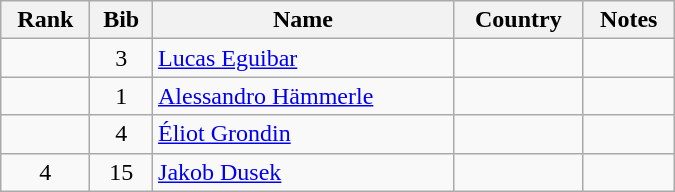<table class="wikitable" style="text-align:center; width:450px">
<tr>
<th>Rank</th>
<th>Bib</th>
<th>Name</th>
<th>Country</th>
<th>Notes</th>
</tr>
<tr>
<td></td>
<td>3</td>
<td align=left><a href='#'>Lucas Eguibar</a></td>
<td align=left></td>
<td></td>
</tr>
<tr>
<td></td>
<td>1</td>
<td align=left><a href='#'>Alessandro Hämmerle</a></td>
<td align=left></td>
<td></td>
</tr>
<tr>
<td></td>
<td>4</td>
<td align=left><a href='#'>Éliot Grondin</a></td>
<td align=left></td>
<td></td>
</tr>
<tr>
<td>4</td>
<td>15</td>
<td align=left><a href='#'>Jakob Dusek</a></td>
<td align=left></td>
<td></td>
</tr>
</table>
